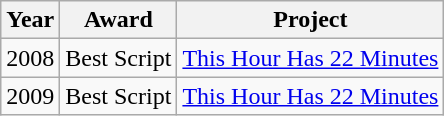<table class="wikitable">
<tr>
<th>Year</th>
<th>Award</th>
<th>Project</th>
</tr>
<tr>
<td>2008</td>
<td>Best Script</td>
<td><a href='#'>This Hour Has 22 Minutes</a></td>
</tr>
<tr>
<td>2009</td>
<td>Best Script</td>
<td><a href='#'>This Hour Has 22 Minutes</a></td>
</tr>
</table>
